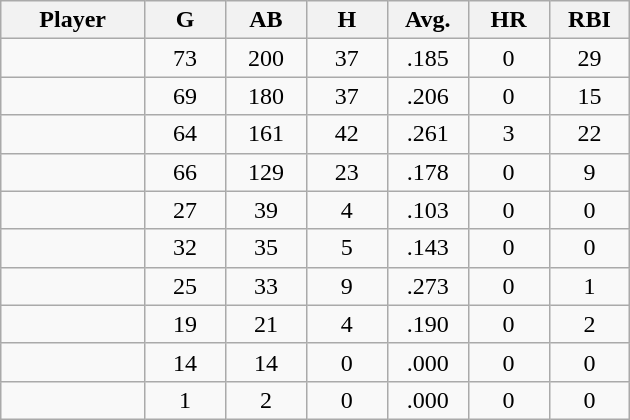<table class="wikitable sortable">
<tr>
<th bgcolor="#DDDDFF" width="16%">Player</th>
<th bgcolor="#DDDDFF" width="9%">G</th>
<th bgcolor="#DDDDFF" width="9%">AB</th>
<th bgcolor="#DDDDFF" width="9%">H</th>
<th bgcolor="#DDDDFF" width="9%">Avg.</th>
<th bgcolor="#DDDDFF" width="9%">HR</th>
<th bgcolor="#DDDDFF" width="9%">RBI</th>
</tr>
<tr align="center">
<td></td>
<td>73</td>
<td>200</td>
<td>37</td>
<td>.185</td>
<td>0</td>
<td>29</td>
</tr>
<tr align="center">
<td></td>
<td>69</td>
<td>180</td>
<td>37</td>
<td>.206</td>
<td>0</td>
<td>15</td>
</tr>
<tr align="center">
<td></td>
<td>64</td>
<td>161</td>
<td>42</td>
<td>.261</td>
<td>3</td>
<td>22</td>
</tr>
<tr align="center">
<td></td>
<td>66</td>
<td>129</td>
<td>23</td>
<td>.178</td>
<td>0</td>
<td>9</td>
</tr>
<tr align="center">
<td></td>
<td>27</td>
<td>39</td>
<td>4</td>
<td>.103</td>
<td>0</td>
<td>0</td>
</tr>
<tr align="center">
<td></td>
<td>32</td>
<td>35</td>
<td>5</td>
<td>.143</td>
<td>0</td>
<td>0</td>
</tr>
<tr align="center">
<td></td>
<td>25</td>
<td>33</td>
<td>9</td>
<td>.273</td>
<td>0</td>
<td>1</td>
</tr>
<tr align="center">
<td></td>
<td>19</td>
<td>21</td>
<td>4</td>
<td>.190</td>
<td>0</td>
<td>2</td>
</tr>
<tr align="center">
<td></td>
<td>14</td>
<td>14</td>
<td>0</td>
<td>.000</td>
<td>0</td>
<td>0</td>
</tr>
<tr align="center">
<td></td>
<td>1</td>
<td>2</td>
<td>0</td>
<td>.000</td>
<td>0</td>
<td>0</td>
</tr>
</table>
